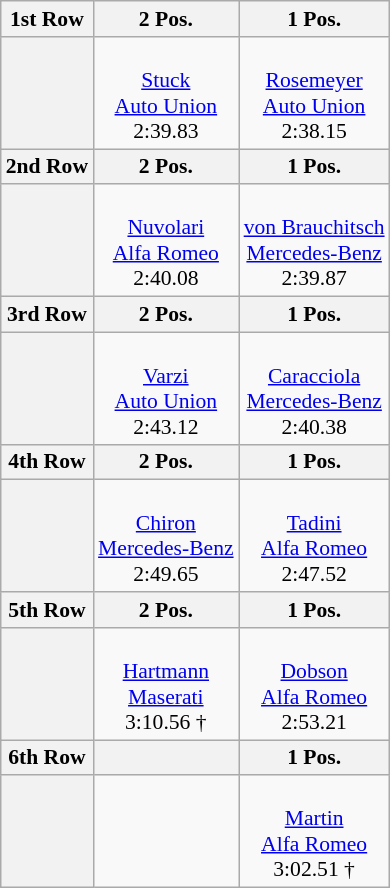<table class="wikitable" style="font-size: 90%;">
<tr>
<th>1st Row</th>
<th>2 Pos.</th>
<th>1 Pos.</th>
</tr>
<tr align="center">
<th></th>
<td><br><a href='#'>Stuck</a><br><a href='#'>Auto Union</a><br>2:39.83</td>
<td><br><a href='#'>Rosemeyer</a><br><a href='#'>Auto Union</a><br>2:38.15</td>
</tr>
<tr>
<th>2nd Row</th>
<th>2 Pos.</th>
<th>1 Pos.</th>
</tr>
<tr align="center">
<th></th>
<td><br><a href='#'>Nuvolari</a><br><a href='#'>Alfa Romeo</a><br>2:40.08</td>
<td><br><a href='#'>von Brauchitsch</a><br><a href='#'>Mercedes-Benz</a><br>2:39.87</td>
</tr>
<tr>
<th>3rd Row</th>
<th>2 Pos.</th>
<th>1 Pos.</th>
</tr>
<tr align="center">
<th></th>
<td><br><a href='#'>Varzi</a><br><a href='#'>Auto Union</a><br>2:43.12</td>
<td><br><a href='#'>Caracciola</a><br><a href='#'>Mercedes-Benz</a><br>2:40.38</td>
</tr>
<tr>
<th>4th Row</th>
<th>2 Pos.</th>
<th>1 Pos.</th>
</tr>
<tr align="center">
<th></th>
<td><br><a href='#'>Chiron</a><br><a href='#'>Mercedes-Benz</a><br>2:49.65</td>
<td><br><a href='#'>Tadini</a><br><a href='#'>Alfa Romeo</a><br>2:47.52</td>
</tr>
<tr>
<th>5th Row</th>
<th>2 Pos.</th>
<th>1 Pos.</th>
</tr>
<tr align="center">
<th></th>
<td><br><a href='#'>Hartmann</a><br><a href='#'>Maserati</a><br>3:10.56 †</td>
<td><br><a href='#'>Dobson</a><br><a href='#'>Alfa Romeo</a><br>2:53.21</td>
</tr>
<tr>
<th>6th Row</th>
<th></th>
<th>1 Pos.</th>
</tr>
<tr align="center">
<th></th>
<td></td>
<td><br><a href='#'>Martin</a><br><a href='#'>Alfa Romeo</a><br>3:02.51 †</td>
</tr>
</table>
